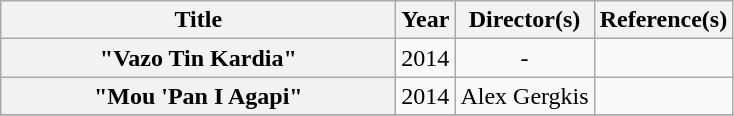<table class="wikitable plainrowheaders" style="text-align:center;">
<tr>
<th scope="col" style="width:16em;">Title</th>
<th scope="col" style="width:1em;">Year</th>
<th scope="col">Director(s)</th>
<th scope="col">Reference(s)</th>
</tr>
<tr>
<th scope="row">"Vazo Tin Kardia"</th>
<td>2014</td>
<td>-</td>
<td></td>
</tr>
<tr>
<th scope="row">"Mou 'Pan I Agapi"</th>
<td>2014</td>
<td>Alex Gergkis</td>
<td></td>
</tr>
<tr>
</tr>
</table>
